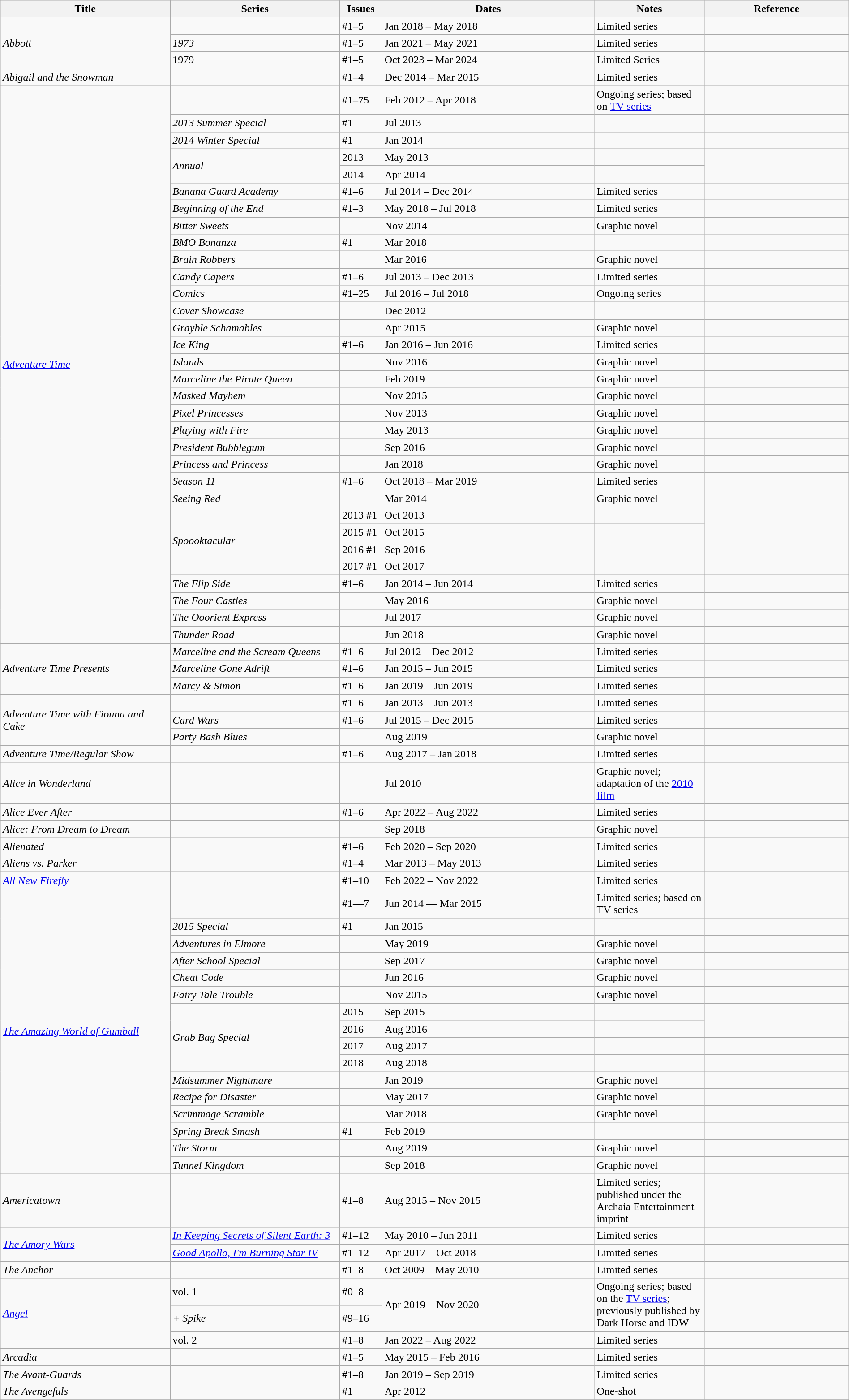<table class="wikitable sortable" style="width:100%;">
<tr>
<th width=20%>Title</th>
<th width=20%>Series</th>
<th width=5%>Issues</th>
<th width=25%>Dates</th>
<th width=13%>Notes</th>
<th>Reference</th>
</tr>
<tr>
<td rowspan="3"><em>Abbott</em></td>
<td></td>
<td>#1–5</td>
<td>Jan 2018 – May 2018</td>
<td>Limited series</td>
<td></td>
</tr>
<tr>
<td><em>1973</em></td>
<td>#1–5</td>
<td>Jan 2021 – May 2021</td>
<td>Limited series</td>
<td></td>
</tr>
<tr>
<td>1979</td>
<td>#1–5</td>
<td>Oct 2023 – Mar 2024</td>
<td>Limited Series</td>
<td></td>
</tr>
<tr>
<td><em>Abigail and the Snowman</em></td>
<td></td>
<td>#1–4</td>
<td>Dec 2014 – Mar 2015</td>
<td>Limited series</td>
<td></td>
</tr>
<tr>
<td rowspan="32"><em><a href='#'>Adventure Time</a></em></td>
<td></td>
<td>#1–75</td>
<td>Feb 2012 – Apr 2018</td>
<td>Ongoing series; based on <a href='#'>TV series</a></td>
<td></td>
</tr>
<tr>
<td><em>2013 Summer Special</em></td>
<td>#1</td>
<td>Jul 2013</td>
<td></td>
<td></td>
</tr>
<tr>
<td><em>2014 Winter Special</em></td>
<td>#1</td>
<td>Jan 2014</td>
<td></td>
<td></td>
</tr>
<tr>
<td rowspan="2"><em>Annual</em></td>
<td>2013</td>
<td>May 2013</td>
<td></td>
<td rowspan="2"></td>
</tr>
<tr>
<td>2014</td>
<td>Apr 2014</td>
<td></td>
</tr>
<tr>
<td><em>Banana Guard Academy</em></td>
<td>#1–6</td>
<td>Jul 2014 – Dec 2014</td>
<td>Limited series</td>
<td></td>
</tr>
<tr>
<td><em>Beginning of the End</em></td>
<td>#1–3</td>
<td>May 2018 – Jul 2018</td>
<td>Limited series</td>
<td></td>
</tr>
<tr>
<td><em>Bitter Sweets</em></td>
<td></td>
<td>Nov 2014</td>
<td>Graphic novel</td>
<td></td>
</tr>
<tr>
<td><em>BMO Bonanza</em></td>
<td>#1</td>
<td>Mar 2018</td>
<td></td>
<td></td>
</tr>
<tr>
<td><em>Brain Robbers</em></td>
<td></td>
<td>Mar 2016</td>
<td>Graphic novel</td>
<td></td>
</tr>
<tr>
<td><em>Candy Capers</em></td>
<td>#1–6</td>
<td>Jul 2013 – Dec 2013</td>
<td>Limited series</td>
<td></td>
</tr>
<tr>
<td><em>Comics</em></td>
<td>#1–25</td>
<td>Jul 2016 – Jul 2018</td>
<td>Ongoing series</td>
<td></td>
</tr>
<tr>
<td><em>Cover Showcase</em></td>
<td></td>
<td>Dec 2012</td>
<td></td>
<td></td>
</tr>
<tr>
<td><em>Grayble Schamables</em></td>
<td></td>
<td>Apr 2015</td>
<td>Graphic novel</td>
<td></td>
</tr>
<tr>
<td><em>Ice King</em></td>
<td>#1–6</td>
<td>Jan 2016 – Jun 2016</td>
<td>Limited series</td>
<td></td>
</tr>
<tr>
<td><em>Islands</em></td>
<td></td>
<td>Nov 2016</td>
<td>Graphic novel</td>
<td></td>
</tr>
<tr>
<td><em>Marceline the Pirate Queen</em></td>
<td></td>
<td>Feb 2019</td>
<td>Graphic novel</td>
<td></td>
</tr>
<tr>
<td><em>Masked Mayhem</em></td>
<td></td>
<td>Nov 2015</td>
<td>Graphic novel</td>
<td></td>
</tr>
<tr>
<td><em>Pixel Princesses</em></td>
<td></td>
<td>Nov 2013</td>
<td>Graphic novel</td>
<td></td>
</tr>
<tr>
<td><em>Playing with Fire</em></td>
<td></td>
<td>May 2013</td>
<td>Graphic novel</td>
<td></td>
</tr>
<tr>
<td><em>President Bubblegum</em></td>
<td></td>
<td>Sep 2016</td>
<td>Graphic novel</td>
<td></td>
</tr>
<tr>
<td><em>Princess and Princess</em></td>
<td></td>
<td>Jan 2018</td>
<td>Graphic novel</td>
<td></td>
</tr>
<tr>
<td><em>Season 11</em></td>
<td>#1–6</td>
<td>Oct 2018 – Mar 2019</td>
<td>Limited series</td>
<td></td>
</tr>
<tr>
<td><em>Seeing Red</em></td>
<td></td>
<td>Mar 2014</td>
<td>Graphic novel</td>
<td></td>
</tr>
<tr>
<td rowspan="4"><em>Spoooktacular</em></td>
<td>2013 #1</td>
<td>Oct 2013</td>
<td></td>
<td rowspan="4"></td>
</tr>
<tr>
<td>2015 #1</td>
<td>Oct 2015</td>
<td></td>
</tr>
<tr>
<td>2016 #1</td>
<td>Sep 2016</td>
<td></td>
</tr>
<tr>
<td>2017 #1</td>
<td>Oct 2017</td>
<td></td>
</tr>
<tr>
<td><em>The Flip Side</em></td>
<td>#1–6</td>
<td>Jan 2014 – Jun 2014</td>
<td>Limited series</td>
<td></td>
</tr>
<tr>
<td><em>The Four Castles</em></td>
<td></td>
<td>May 2016</td>
<td>Graphic novel</td>
<td></td>
</tr>
<tr>
<td><em>The Ooorient Express</em></td>
<td></td>
<td>Jul 2017</td>
<td>Graphic novel</td>
<td></td>
</tr>
<tr>
<td><em>Thunder Road</em></td>
<td></td>
<td>Jun 2018</td>
<td>Graphic novel</td>
<td></td>
</tr>
<tr>
<td rowspan="3"><em>Adventure Time Presents</em></td>
<td><em>Marceline and the Scream Queens</em></td>
<td>#1–6</td>
<td>Jul 2012 – Dec 2012</td>
<td>Limited series</td>
<td></td>
</tr>
<tr>
<td><em>Marceline Gone Adrift</em></td>
<td>#1–6</td>
<td>Jan 2015 – Jun 2015</td>
<td>Limited series</td>
<td></td>
</tr>
<tr>
<td><em>Marcy & Simon</em></td>
<td>#1–6</td>
<td>Jan 2019 – Jun 2019</td>
<td>Limited series</td>
<td></td>
</tr>
<tr>
<td rowspan="3"><em>Adventure Time with Fionna and Cake</em></td>
<td></td>
<td>#1–6</td>
<td>Jan 2013 – Jun 2013</td>
<td>Limited series</td>
<td></td>
</tr>
<tr>
<td><em>Card Wars</em></td>
<td>#1–6</td>
<td>Jul 2015 – Dec 2015</td>
<td>Limited series</td>
<td></td>
</tr>
<tr>
<td><em>Party Bash Blues</em></td>
<td></td>
<td>Aug 2019</td>
<td>Graphic novel</td>
<td></td>
</tr>
<tr>
<td><em>Adventure Time/Regular Show</em></td>
<td></td>
<td>#1–6</td>
<td>Aug 2017 – Jan 2018</td>
<td>Limited series</td>
<td></td>
</tr>
<tr>
<td><em>Alice in Wonderland</em></td>
<td></td>
<td></td>
<td>Jul 2010</td>
<td>Graphic novel; adaptation of the <a href='#'>2010 film</a></td>
<td></td>
</tr>
<tr>
<td><em>Alice Ever After</em></td>
<td></td>
<td>#1–6</td>
<td>Apr 2022 – Aug 2022</td>
<td>Limited series</td>
<td></td>
</tr>
<tr>
<td><em>Alice: From Dream to Dream</em></td>
<td></td>
<td></td>
<td>Sep 2018</td>
<td>Graphic novel</td>
<td></td>
</tr>
<tr>
<td><em>Alienated</em></td>
<td></td>
<td>#1–6</td>
<td>Feb 2020 – Sep 2020</td>
<td>Limited series</td>
<td></td>
</tr>
<tr>
<td><em>Aliens vs. Parker</em></td>
<td></td>
<td>#1–4</td>
<td>Mar 2013 – May 2013</td>
<td>Limited series</td>
<td></td>
</tr>
<tr>
<td><em><a href='#'>All New Firefly</a></em></td>
<td></td>
<td>#1–10</td>
<td>Feb 2022 – Nov 2022</td>
<td>Limited series</td>
<td></td>
</tr>
<tr>
<td rowspan="16"><em><a href='#'>The Amazing World of Gumball</a></em></td>
<td></td>
<td>#1—7</td>
<td>Jun 2014 — Mar 2015</td>
<td>Limited series; based on TV series</td>
<td></td>
</tr>
<tr>
<td><em>2015 Special</em></td>
<td>#1</td>
<td>Jan 2015</td>
<td></td>
<td></td>
</tr>
<tr>
<td><em>Adventures in Elmore</em></td>
<td></td>
<td>May 2019</td>
<td>Graphic novel</td>
<td></td>
</tr>
<tr>
<td><em>After School Special</em></td>
<td></td>
<td>Sep 2017</td>
<td>Graphic novel</td>
<td></td>
</tr>
<tr>
<td><em>Cheat Code</em></td>
<td></td>
<td>Jun 2016</td>
<td>Graphic novel</td>
<td></td>
</tr>
<tr>
<td><em>Fairy Tale Trouble</em></td>
<td></td>
<td>Nov 2015</td>
<td>Graphic novel</td>
<td></td>
</tr>
<tr>
<td rowspan="4"><em>Grab Bag Special</em></td>
<td>2015</td>
<td>Sep 2015</td>
<td></td>
<td rowspan="2"></td>
</tr>
<tr>
<td>2016</td>
<td>Aug 2016</td>
<td></td>
</tr>
<tr>
<td>2017</td>
<td>Aug 2017</td>
<td></td>
<td></td>
</tr>
<tr>
<td>2018</td>
<td>Aug 2018</td>
<td></td>
<td></td>
</tr>
<tr>
<td><em>Midsummer Nightmare</em></td>
<td></td>
<td>Jan 2019</td>
<td>Graphic novel</td>
<td></td>
</tr>
<tr>
<td><em>Recipe for Disaster</em></td>
<td></td>
<td>May 2017</td>
<td>Graphic novel</td>
<td></td>
</tr>
<tr>
<td><em>Scrimmage Scramble</em></td>
<td></td>
<td>Mar 2018</td>
<td>Graphic novel</td>
<td></td>
</tr>
<tr>
<td><em>Spring Break Smash</em></td>
<td>#1</td>
<td>Feb 2019</td>
<td></td>
<td></td>
</tr>
<tr>
<td><em>The Storm</em></td>
<td></td>
<td>Aug 2019</td>
<td>Graphic novel</td>
<td></td>
</tr>
<tr>
<td><em>Tunnel Kingdom</em></td>
<td></td>
<td>Sep 2018</td>
<td>Graphic novel</td>
<td></td>
</tr>
<tr>
<td><em>Americatown</em></td>
<td></td>
<td>#1–8</td>
<td>Aug 2015 – Nov 2015</td>
<td>Limited series; published under the Archaia Entertainment imprint</td>
<td></td>
</tr>
<tr>
<td rowspan="2"><em><a href='#'>The Amory Wars</a></em></td>
<td><em><a href='#'>In Keeping Secrets of Silent Earth: 3</a></em></td>
<td>#1–12</td>
<td>May 2010 – Jun 2011</td>
<td>Limited series</td>
<td></td>
</tr>
<tr>
<td><em><a href='#'>Good Apollo, I'm Burning Star IV</a></em></td>
<td>#1–12</td>
<td>Apr 2017 – Oct 2018</td>
<td>Limited series</td>
<td></td>
</tr>
<tr>
<td><em>The Anchor</em></td>
<td></td>
<td>#1–8</td>
<td>Oct 2009 – May 2010</td>
<td>Limited series</td>
<td></td>
</tr>
<tr>
<td rowspan="3"><em><a href='#'>Angel</a></em></td>
<td>vol. 1</td>
<td>#0–8</td>
<td rowspan="2">Apr 2019 – Nov 2020</td>
<td rowspan="2">Ongoing series; based on the <a href='#'>TV series</a>; previously published by Dark Horse and IDW</td>
<td rowspan="2"></td>
</tr>
<tr>
<td><em>+ Spike</em></td>
<td>#9–16</td>
</tr>
<tr>
<td>vol. 2</td>
<td>#1–8</td>
<td>Jan 2022 – Aug 2022</td>
<td>Limited series</td>
<td></td>
</tr>
<tr>
<td><em>Arcadia</em></td>
<td></td>
<td>#1–5</td>
<td>May 2015 – Feb 2016</td>
<td>Limited series</td>
<td></td>
</tr>
<tr>
<td><em>The Avant-Guards</em></td>
<td></td>
<td>#1–8</td>
<td>Jan 2019 – Sep 2019</td>
<td>Limited series</td>
<td></td>
</tr>
<tr>
<td><em>The Avengefuls</em></td>
<td></td>
<td>#1</td>
<td>Apr 2012</td>
<td>One-shot</td>
<td></td>
</tr>
<tr>
</tr>
</table>
